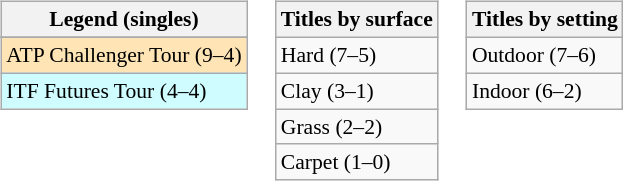<table>
<tr valign=top>
<td><br><table class=wikitable style=font-size:90%>
<tr>
<th>Legend (singles)</th>
</tr>
<tr bgcolor=e5d1cb>
</tr>
<tr bgcolor=moccasin>
<td>ATP Challenger Tour (9–4)</td>
</tr>
<tr bgcolor=cffcff>
<td>ITF Futures Tour (4–4)</td>
</tr>
</table>
</td>
<td><br><table class=wikitable style=font-size:90%>
<tr>
<th>Titles by surface</th>
</tr>
<tr>
<td>Hard (7–5)</td>
</tr>
<tr>
<td>Clay (3–1)</td>
</tr>
<tr>
<td>Grass (2–2)</td>
</tr>
<tr>
<td>Carpet (1–0)</td>
</tr>
</table>
</td>
<td><br><table class=wikitable style=font-size:90%>
<tr>
<th>Titles by setting</th>
</tr>
<tr>
<td>Outdoor (7–6)</td>
</tr>
<tr>
<td>Indoor (6–2)</td>
</tr>
</table>
</td>
</tr>
</table>
